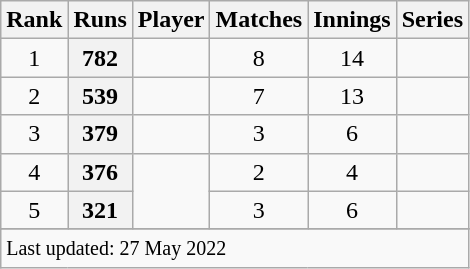<table class="wikitable plainrowheaders sortable">
<tr>
<th scope=col>Rank</th>
<th scope=col>Runs</th>
<th scope=col>Player</th>
<th scope=col>Matches</th>
<th scope=col>Innings</th>
<th scope=col>Series</th>
</tr>
<tr>
<td align=center>1</td>
<th scope=row style="text-align:center;">782</th>
<td></td>
<td align=center>8</td>
<td align=center>14</td>
<td></td>
</tr>
<tr>
<td align=center>2</td>
<th scope=row style="text-align:center;">539</th>
<td></td>
<td align=center>7</td>
<td align=center>13</td>
<td></td>
</tr>
<tr>
<td align=center>3</td>
<th scope=row style="text-align:center;">379</th>
<td></td>
<td align=center>3</td>
<td align=center>6</td>
<td></td>
</tr>
<tr>
<td align=center>4</td>
<th scope=row style=text-align:center;>376</th>
<td rowspan=2></td>
<td align=center>2</td>
<td align=center>4</td>
<td></td>
</tr>
<tr>
<td align=center>5</td>
<th scope=row style=text-align:center;>321</th>
<td align=center>3</td>
<td align=center>6</td>
<td></td>
</tr>
<tr>
</tr>
<tr class=sortbottom>
<td colspan=6><small>Last updated: 27 May 2022</small></td>
</tr>
</table>
